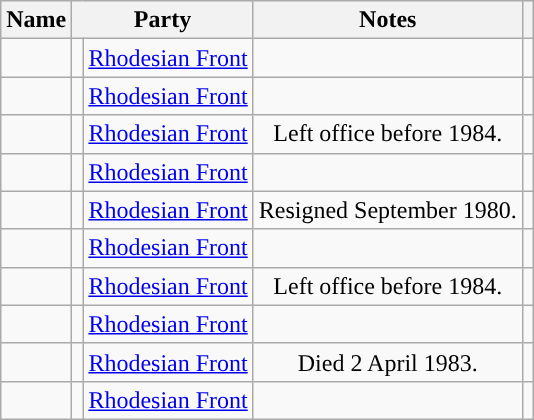<table class="wikitable sortable" style="text-align:center">
<tr>
<th>Name</th>
<th colspan="2">Party</th>
<th>Notes</th>
<th></th>
</tr>
<tr>
<td></td>
<td style="background-color: "></td>
<td><a href='#'>Rhodesian Front</a></td>
<td></td>
<td><em></em></td>
</tr>
<tr>
<td></td>
<td style="background-color: "></td>
<td><a href='#'>Rhodesian Front</a></td>
<td></td>
<td><em></em></td>
</tr>
<tr>
<td></td>
<td style="background-color: "></td>
<td><a href='#'>Rhodesian Front</a></td>
<td>Left office before 1984.</td>
<td><em></em></td>
</tr>
<tr>
<td></td>
<td style="background-color: "></td>
<td><a href='#'>Rhodesian Front</a></td>
<td></td>
<td><em></em></td>
</tr>
<tr>
<td></td>
<td style="background-color: "></td>
<td><a href='#'>Rhodesian Front</a></td>
<td>Resigned September 1980.</td>
<td><em></em></td>
</tr>
<tr>
<td></td>
<td style="background-color: "></td>
<td><a href='#'>Rhodesian Front</a></td>
<td></td>
<td><em></em></td>
</tr>
<tr>
<td></td>
<td style="background-color: "></td>
<td><a href='#'>Rhodesian Front</a></td>
<td>Left office before 1984.</td>
<td><em></em></td>
</tr>
<tr>
<td></td>
<td style="background-color: "></td>
<td><a href='#'>Rhodesian Front</a></td>
<td></td>
<td><em></em></td>
</tr>
<tr>
<td></td>
<td style="background-color: "></td>
<td><a href='#'>Rhodesian Front</a></td>
<td>Died 2 April 1983.</td>
<td><em></em></td>
</tr>
<tr>
<td></td>
<td style="background-color: "></td>
<td><a href='#'>Rhodesian Front</a></td>
<td></td>
<td><em></em></td>
</tr>
</table>
